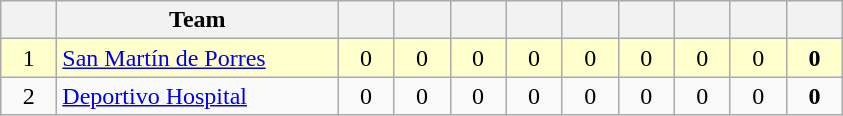<table class="wikitable" style="text-align:center;">
<tr>
<th width="30"></th>
<th width="180">Team</th>
<th width="30"></th>
<th width="30"></th>
<th width="30"></th>
<th width="30"></th>
<th width="30"></th>
<th width="30"></th>
<th width="30"></th>
<th width="30"></th>
<th width="30"></th>
</tr>
<tr bgcolor=ffffcc>
<td>1</td>
<td align=left><a href='#'>San Martín de Porres</a></td>
<td>0</td>
<td>0</td>
<td>0</td>
<td>0</td>
<td>0</td>
<td>0</td>
<td>0</td>
<td>0</td>
<td><strong>0</strong></td>
</tr>
<tr bgcolor=>
<td>2</td>
<td align=left><a href='#'>Deportivo Hospital</a></td>
<td>0</td>
<td>0</td>
<td>0</td>
<td>0</td>
<td>0</td>
<td>0</td>
<td>0</td>
<td>0</td>
<td><strong>0</strong></td>
</tr>
</table>
